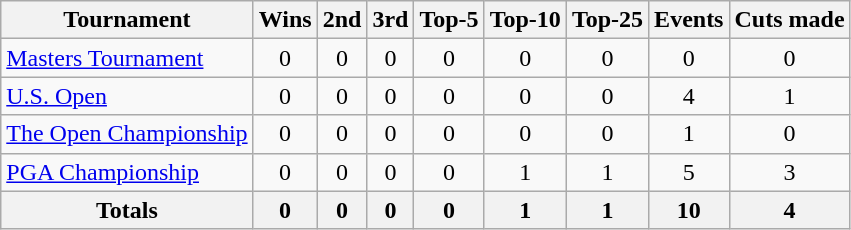<table class=wikitable style=text-align:center>
<tr>
<th>Tournament</th>
<th>Wins</th>
<th>2nd</th>
<th>3rd</th>
<th>Top-5</th>
<th>Top-10</th>
<th>Top-25</th>
<th>Events</th>
<th>Cuts made</th>
</tr>
<tr>
<td align=left><a href='#'>Masters Tournament</a></td>
<td>0</td>
<td>0</td>
<td>0</td>
<td>0</td>
<td>0</td>
<td>0</td>
<td>0</td>
<td>0</td>
</tr>
<tr>
<td align=left><a href='#'>U.S. Open</a></td>
<td>0</td>
<td>0</td>
<td>0</td>
<td>0</td>
<td>0</td>
<td>0</td>
<td>4</td>
<td>1</td>
</tr>
<tr>
<td align=left><a href='#'>The Open Championship</a></td>
<td>0</td>
<td>0</td>
<td>0</td>
<td>0</td>
<td>0</td>
<td>0</td>
<td>1</td>
<td>0</td>
</tr>
<tr>
<td align=left><a href='#'>PGA Championship</a></td>
<td>0</td>
<td>0</td>
<td>0</td>
<td>0</td>
<td>1</td>
<td>1</td>
<td>5</td>
<td>3</td>
</tr>
<tr>
<th>Totals</th>
<th>0</th>
<th>0</th>
<th>0</th>
<th>0</th>
<th>1</th>
<th>1</th>
<th>10</th>
<th>4</th>
</tr>
</table>
